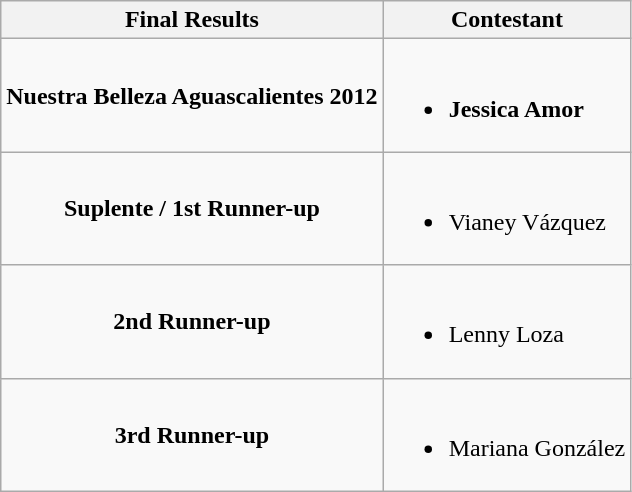<table class="wikitable">
<tr>
<th>Final Results</th>
<th>Contestant</th>
</tr>
<tr>
<td align="center"><strong>Nuestra Belleza Aguascalientes 2012</strong></td>
<td><br><ul><li><strong>Jessica Amor</strong></li></ul></td>
</tr>
<tr>
<td align="center"><strong>Suplente / 1st Runner-up</strong></td>
<td><br><ul><li>Vianey Vázquez</li></ul></td>
</tr>
<tr>
<td align="center"><strong>2nd Runner-up</strong></td>
<td><br><ul><li>Lenny Loza</li></ul></td>
</tr>
<tr>
<td align="center"><strong>3rd Runner-up</strong></td>
<td><br><ul><li>Mariana González</li></ul></td>
</tr>
</table>
